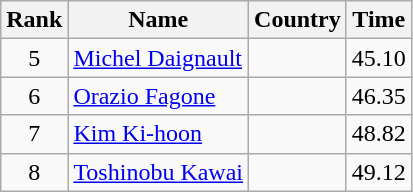<table class="wikitable" style="text-align:center">
<tr>
<th>Rank</th>
<th>Name</th>
<th>Country</th>
<th>Time</th>
</tr>
<tr>
<td>5</td>
<td align=left><a href='#'>Michel Daignault</a></td>
<td align=left></td>
<td>45.10</td>
</tr>
<tr>
<td>6</td>
<td align=left><a href='#'>Orazio Fagone</a></td>
<td align=left></td>
<td>46.35</td>
</tr>
<tr>
<td>7</td>
<td align=left><a href='#'>Kim Ki-hoon</a></td>
<td align=left></td>
<td>48.82</td>
</tr>
<tr>
<td>8</td>
<td align=left><a href='#'>Toshinobu Kawai</a></td>
<td align=left></td>
<td>49.12</td>
</tr>
</table>
